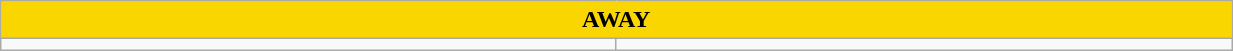<table class="wikitable collapsible collapsed" style="width:65%">
<tr>
<th colspan=5 ! style="color:black; background:#FaD600">AWAY</th>
</tr>
<tr>
<td></td>
<td></td>
</tr>
</table>
